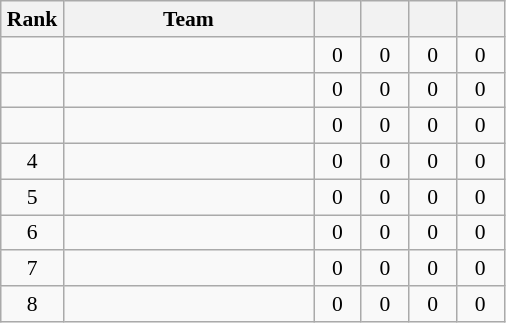<table class="wikitable" style="text-align: center; font-size:90% ">
<tr>
<th width=35>Rank</th>
<th width=160>Team</th>
<th width=25></th>
<th width=25></th>
<th width=25></th>
<th width=25></th>
</tr>
<tr>
<td></td>
<td align=left></td>
<td>0</td>
<td>0</td>
<td>0</td>
<td>0</td>
</tr>
<tr>
<td></td>
<td align=left></td>
<td>0</td>
<td>0</td>
<td>0</td>
<td>0</td>
</tr>
<tr>
<td></td>
<td align=left></td>
<td>0</td>
<td>0</td>
<td>0</td>
<td>0</td>
</tr>
<tr>
<td>4</td>
<td align=left></td>
<td>0</td>
<td>0</td>
<td>0</td>
<td>0</td>
</tr>
<tr>
<td>5</td>
<td align=left></td>
<td>0</td>
<td>0</td>
<td>0</td>
<td>0</td>
</tr>
<tr>
<td>6</td>
<td align=left></td>
<td>0</td>
<td>0</td>
<td>0</td>
<td>0</td>
</tr>
<tr>
<td>7</td>
<td align=left></td>
<td>0</td>
<td>0</td>
<td>0</td>
<td>0</td>
</tr>
<tr>
<td>8</td>
<td align=left></td>
<td>0</td>
<td>0</td>
<td>0</td>
<td>0</td>
</tr>
</table>
